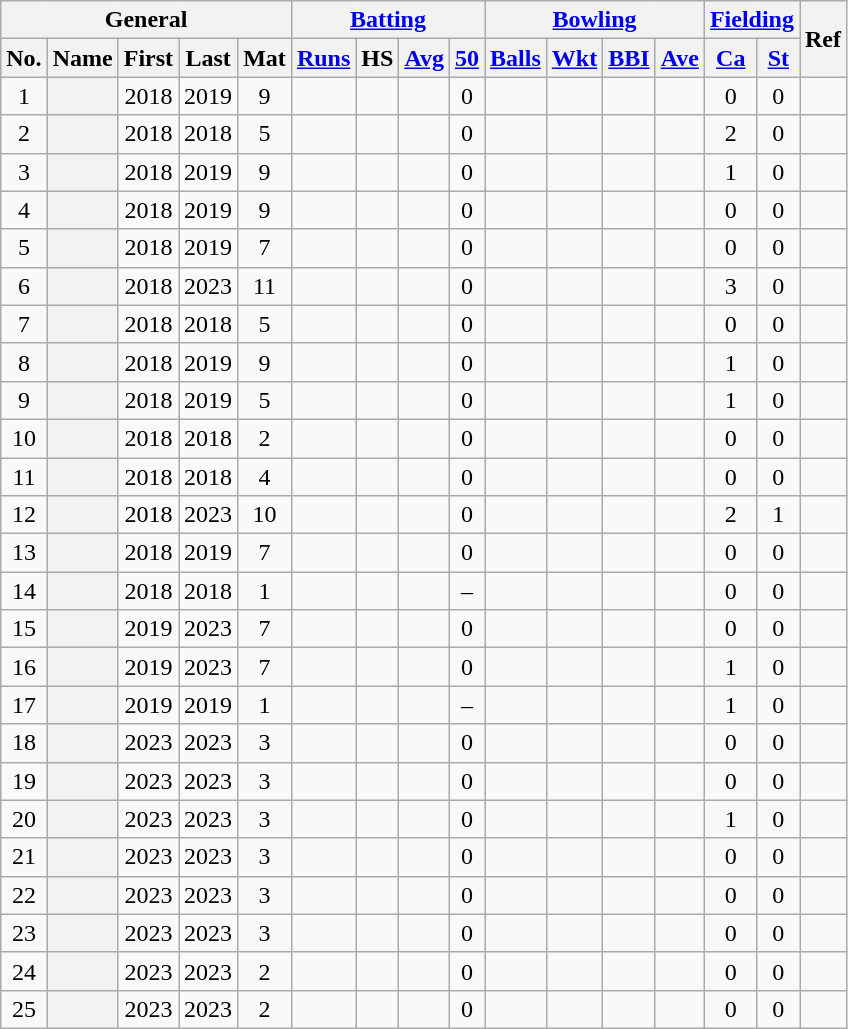<table class="wikitable plainrowheaders sortable">
<tr align="center">
<th scope="col" colspan=5 class="unsortable">General</th>
<th scope="col" colspan=4 class="unsortable"><a href='#'>Batting</a></th>
<th scope="col" colspan=4 class="unsortable"><a href='#'>Bowling</a></th>
<th scope="col" colspan=2 class="unsortable"><a href='#'>Fielding</a></th>
<th scope="col" rowspan=2 class="unsortable">Ref</th>
</tr>
<tr align="center">
<th scope="col">No.</th>
<th scope="col">Name</th>
<th scope="col">First</th>
<th scope="col">Last</th>
<th scope="col">Mat</th>
<th scope="col"><a href='#'>Runs</a></th>
<th scope="col">HS</th>
<th scope="col"><a href='#'>Avg</a></th>
<th scope="col"><a href='#'>50</a></th>
<th scope="col"><a href='#'>Balls</a></th>
<th scope="col"><a href='#'>Wkt</a></th>
<th scope="col"><a href='#'>BBI</a></th>
<th scope="col"><a href='#'>Ave</a></th>
<th scope="col"><a href='#'>Ca</a></th>
<th scope="col"><a href='#'>St</a></th>
</tr>
<tr align="center">
<td>1</td>
<th scope="row"></th>
<td>2018</td>
<td>2019</td>
<td>9</td>
<td></td>
<td></td>
<td></td>
<td>0</td>
<td></td>
<td></td>
<td></td>
<td></td>
<td>0</td>
<td>0</td>
<td></td>
</tr>
<tr align="center">
<td>2</td>
<th scope="row"></th>
<td>2018</td>
<td>2018</td>
<td>5</td>
<td></td>
<td></td>
<td></td>
<td>0</td>
<td></td>
<td></td>
<td></td>
<td></td>
<td>2</td>
<td>0</td>
<td></td>
</tr>
<tr align="center">
<td>3</td>
<th scope="row"></th>
<td>2018</td>
<td>2019</td>
<td>9</td>
<td></td>
<td></td>
<td></td>
<td>0</td>
<td></td>
<td></td>
<td></td>
<td></td>
<td>1</td>
<td>0</td>
<td></td>
</tr>
<tr align="center">
<td>4</td>
<th scope="row"></th>
<td>2018</td>
<td>2019</td>
<td>9</td>
<td></td>
<td></td>
<td></td>
<td>0</td>
<td></td>
<td></td>
<td></td>
<td></td>
<td>0</td>
<td>0</td>
<td></td>
</tr>
<tr align="center">
<td>5</td>
<th scope="row"></th>
<td>2018</td>
<td>2019</td>
<td>7</td>
<td></td>
<td></td>
<td></td>
<td>0</td>
<td></td>
<td></td>
<td></td>
<td></td>
<td>0</td>
<td>0</td>
<td></td>
</tr>
<tr align="center">
<td>6</td>
<th scope="row"></th>
<td>2018</td>
<td>2023</td>
<td>11</td>
<td></td>
<td></td>
<td></td>
<td>0</td>
<td></td>
<td></td>
<td></td>
<td></td>
<td>3</td>
<td>0</td>
<td></td>
</tr>
<tr align="center">
<td>7</td>
<th scope="row"></th>
<td>2018</td>
<td>2018</td>
<td>5</td>
<td></td>
<td></td>
<td></td>
<td>0</td>
<td></td>
<td></td>
<td></td>
<td></td>
<td>0</td>
<td>0</td>
<td></td>
</tr>
<tr align="center">
<td>8</td>
<th scope="row"></th>
<td>2018</td>
<td>2019</td>
<td>9</td>
<td></td>
<td></td>
<td></td>
<td>0</td>
<td></td>
<td></td>
<td></td>
<td></td>
<td>1</td>
<td>0</td>
<td></td>
</tr>
<tr align="center">
<td>9</td>
<th scope="row"></th>
<td>2018</td>
<td>2019</td>
<td>5</td>
<td></td>
<td></td>
<td></td>
<td>0</td>
<td></td>
<td></td>
<td></td>
<td></td>
<td>1</td>
<td>0</td>
<td></td>
</tr>
<tr align="center">
<td>10</td>
<th scope="row"></th>
<td>2018</td>
<td>2018</td>
<td>2</td>
<td></td>
<td></td>
<td></td>
<td>0</td>
<td></td>
<td></td>
<td></td>
<td></td>
<td>0</td>
<td>0</td>
<td></td>
</tr>
<tr align="center">
<td>11</td>
<th scope="row"></th>
<td>2018</td>
<td>2018</td>
<td>4</td>
<td></td>
<td></td>
<td></td>
<td>0</td>
<td></td>
<td></td>
<td></td>
<td></td>
<td>0</td>
<td>0</td>
<td></td>
</tr>
<tr align="center">
<td>12</td>
<th scope="row"></th>
<td>2018</td>
<td>2023</td>
<td>10</td>
<td></td>
<td></td>
<td></td>
<td>0</td>
<td></td>
<td></td>
<td></td>
<td></td>
<td>2</td>
<td>1</td>
<td></td>
</tr>
<tr align="center">
<td>13</td>
<th scope="row"></th>
<td>2018</td>
<td>2019</td>
<td>7</td>
<td></td>
<td></td>
<td></td>
<td>0</td>
<td></td>
<td></td>
<td></td>
<td></td>
<td>0</td>
<td>0</td>
<td></td>
</tr>
<tr align="center">
<td>14</td>
<th scope="row"></th>
<td>2018</td>
<td>2018</td>
<td>1</td>
<td></td>
<td></td>
<td></td>
<td>–</td>
<td></td>
<td></td>
<td></td>
<td></td>
<td>0</td>
<td>0</td>
<td></td>
</tr>
<tr align="center">
<td>15</td>
<th scope="row"></th>
<td>2019</td>
<td>2023</td>
<td>7</td>
<td></td>
<td></td>
<td></td>
<td>0</td>
<td></td>
<td></td>
<td></td>
<td></td>
<td>0</td>
<td>0</td>
<td></td>
</tr>
<tr align="center">
<td>16</td>
<th scope="row"></th>
<td>2019</td>
<td>2023</td>
<td>7</td>
<td></td>
<td></td>
<td></td>
<td>0</td>
<td></td>
<td></td>
<td></td>
<td></td>
<td>1</td>
<td>0</td>
<td></td>
</tr>
<tr align="center">
<td>17</td>
<th scope="row"></th>
<td>2019</td>
<td>2019</td>
<td>1</td>
<td></td>
<td></td>
<td></td>
<td>–</td>
<td></td>
<td></td>
<td></td>
<td></td>
<td>1</td>
<td>0</td>
<td></td>
</tr>
<tr align="center">
<td>18</td>
<th scope="row"></th>
<td>2023</td>
<td>2023</td>
<td>3</td>
<td></td>
<td></td>
<td></td>
<td>0</td>
<td></td>
<td></td>
<td></td>
<td></td>
<td>0</td>
<td>0</td>
<td></td>
</tr>
<tr align="center">
<td>19</td>
<th scope="row"></th>
<td>2023</td>
<td>2023</td>
<td>3</td>
<td></td>
<td></td>
<td></td>
<td>0</td>
<td></td>
<td></td>
<td></td>
<td></td>
<td>0</td>
<td>0</td>
<td></td>
</tr>
<tr align="center">
<td>20</td>
<th scope="row"></th>
<td>2023</td>
<td>2023</td>
<td>3</td>
<td></td>
<td></td>
<td></td>
<td>0</td>
<td></td>
<td></td>
<td></td>
<td></td>
<td>1</td>
<td>0</td>
<td></td>
</tr>
<tr align="center">
<td>21</td>
<th scope="row"></th>
<td>2023</td>
<td>2023</td>
<td>3</td>
<td></td>
<td></td>
<td></td>
<td>0</td>
<td></td>
<td></td>
<td></td>
<td></td>
<td>0</td>
<td>0</td>
<td></td>
</tr>
<tr align="center">
<td>22</td>
<th scope="row"></th>
<td>2023</td>
<td>2023</td>
<td>3</td>
<td></td>
<td></td>
<td></td>
<td>0</td>
<td></td>
<td></td>
<td></td>
<td></td>
<td>0</td>
<td>0</td>
<td></td>
</tr>
<tr align="center">
<td>23</td>
<th scope="row"></th>
<td>2023</td>
<td>2023</td>
<td>3</td>
<td></td>
<td></td>
<td></td>
<td>0</td>
<td></td>
<td></td>
<td></td>
<td></td>
<td>0</td>
<td>0</td>
<td></td>
</tr>
<tr align="center">
<td>24</td>
<th scope="row"></th>
<td>2023</td>
<td>2023</td>
<td>2</td>
<td></td>
<td></td>
<td></td>
<td>0</td>
<td></td>
<td></td>
<td></td>
<td></td>
<td>0</td>
<td>0</td>
<td></td>
</tr>
<tr align="center">
<td>25</td>
<th scope="row"></th>
<td>2023</td>
<td>2023</td>
<td>2</td>
<td></td>
<td></td>
<td></td>
<td>0</td>
<td></td>
<td></td>
<td></td>
<td></td>
<td>0</td>
<td>0</td>
<td></td>
</tr>
</table>
